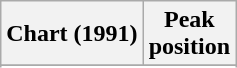<table class="wikitable sortable plainrowheaders">
<tr>
<th>Chart (1991)</th>
<th>Peak<br>position</th>
</tr>
<tr>
</tr>
<tr>
</tr>
<tr>
</tr>
</table>
